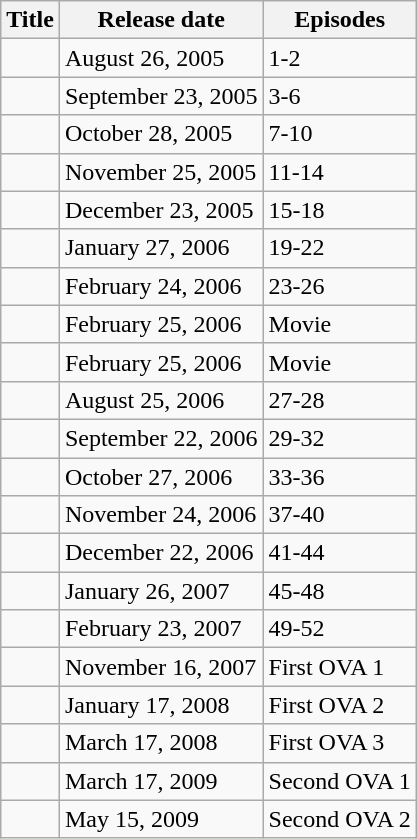<table class="wikitable">
<tr>
<th>Title</th>
<th>Release date</th>
<th>Episodes</th>
</tr>
<tr>
<td></td>
<td>August 26, 2005</td>
<td>1-2</td>
</tr>
<tr>
<td></td>
<td>September 23, 2005</td>
<td>3-6</td>
</tr>
<tr>
<td></td>
<td>October 28, 2005</td>
<td>7-10</td>
</tr>
<tr>
<td></td>
<td>November 25, 2005</td>
<td>11-14</td>
</tr>
<tr>
<td></td>
<td>December 23, 2005</td>
<td>15-18</td>
</tr>
<tr>
<td></td>
<td>January 27, 2006</td>
<td>19-22</td>
</tr>
<tr>
<td></td>
<td>February 24, 2006</td>
<td>23-26</td>
</tr>
<tr>
<td></td>
<td>February 25, 2006</td>
<td>Movie</td>
</tr>
<tr>
<td></td>
<td>February 25, 2006</td>
<td>Movie</td>
</tr>
<tr>
<td></td>
<td>August 25, 2006</td>
<td>27-28</td>
</tr>
<tr>
<td></td>
<td>September 22, 2006</td>
<td>29-32</td>
</tr>
<tr>
<td></td>
<td>October 27, 2006</td>
<td>33-36</td>
</tr>
<tr>
<td></td>
<td>November 24, 2006</td>
<td>37-40</td>
</tr>
<tr>
<td></td>
<td>December 22, 2006</td>
<td>41-44</td>
</tr>
<tr>
<td></td>
<td>January 26, 2007</td>
<td>45-48</td>
</tr>
<tr>
<td></td>
<td>February 23, 2007</td>
<td>49-52</td>
</tr>
<tr>
<td></td>
<td>November 16, 2007</td>
<td>First OVA 1</td>
</tr>
<tr>
<td></td>
<td>January 17, 2008</td>
<td>First OVA 2</td>
</tr>
<tr>
<td></td>
<td>March 17, 2008</td>
<td>First OVA 3</td>
</tr>
<tr>
<td></td>
<td>March 17, 2009</td>
<td>Second OVA 1</td>
</tr>
<tr>
<td></td>
<td>May 15, 2009</td>
<td>Second OVA 2</td>
</tr>
</table>
